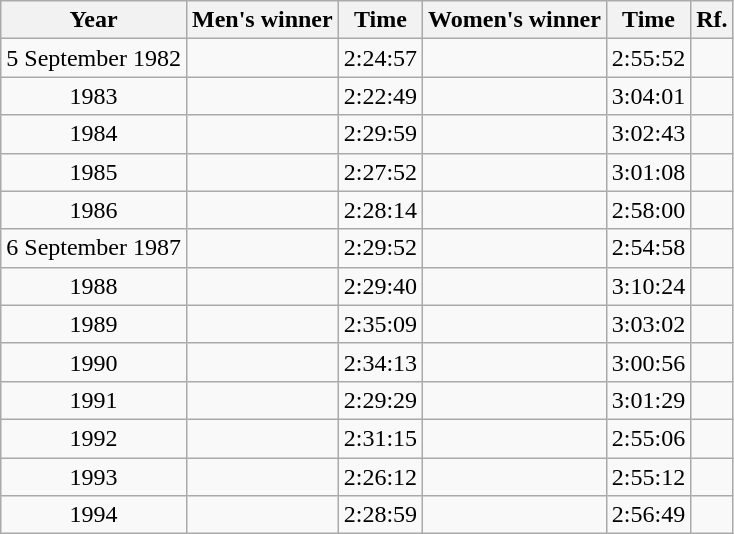<table class="wikitable sortable" style="text-align:center">
<tr>
<th>Year</th>
<th>Men's winner</th>
<th>Time</th>
<th>Women's winner</th>
<th>Time</th>
<th class="unsortable">Rf.</th>
</tr>
<tr>
<td>5 September 1982</td>
<td align=left></td>
<td>2:24:57</td>
<td align=left></td>
<td>2:55:52</td>
<td></td>
</tr>
<tr>
<td>1983</td>
<td align=left></td>
<td>2:22:49</td>
<td align=left></td>
<td>3:04:01</td>
<td></td>
</tr>
<tr>
<td>1984</td>
<td align=left></td>
<td>2:29:59</td>
<td align=left></td>
<td>3:02:43</td>
<td></td>
</tr>
<tr>
<td>1985</td>
<td align=left></td>
<td>2:27:52</td>
<td align=left></td>
<td>3:01:08</td>
<td></td>
</tr>
<tr>
<td>1986</td>
<td align=left></td>
<td>2:28:14</td>
<td align=left></td>
<td>2:58:00</td>
<td></td>
</tr>
<tr>
<td>6 September 1987</td>
<td align=left></td>
<td>2:29:52</td>
<td align=left></td>
<td>2:54:58</td>
<td></td>
</tr>
<tr>
<td>1988</td>
<td align=left></td>
<td>2:29:40</td>
<td align=left></td>
<td>3:10:24</td>
<td></td>
</tr>
<tr>
<td>1989</td>
<td align=left></td>
<td>2:35:09</td>
<td align=left></td>
<td>3:03:02</td>
<td></td>
</tr>
<tr>
<td>1990</td>
<td align=left></td>
<td>2:34:13</td>
<td align=left></td>
<td>3:00:56</td>
<td></td>
</tr>
<tr>
<td>1991</td>
<td align=left></td>
<td>2:29:29</td>
<td align=left></td>
<td>3:01:29</td>
<td></td>
</tr>
<tr>
<td>1992</td>
<td align=left></td>
<td>2:31:15</td>
<td align=left></td>
<td>2:55:06</td>
<td></td>
</tr>
<tr>
<td>1993</td>
<td align=left></td>
<td>2:26:12</td>
<td align=left></td>
<td>2:55:12</td>
<td></td>
</tr>
<tr>
<td>1994</td>
<td align=left></td>
<td>2:28:59</td>
<td align=left></td>
<td>2:56:49</td>
<td></td>
</tr>
</table>
